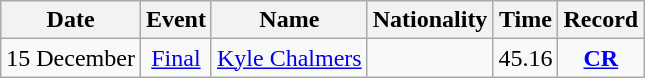<table class="wikitable" style=text-align:center>
<tr>
<th>Date</th>
<th>Event</th>
<th>Name</th>
<th>Nationality</th>
<th>Time</th>
<th>Record</th>
</tr>
<tr>
<td>15 December</td>
<td><a href='#'>Final</a></td>
<td align=left><a href='#'>Kyle Chalmers</a></td>
<td align=left></td>
<td>45.16</td>
<td><strong><a href='#'>CR</a></strong></td>
</tr>
</table>
